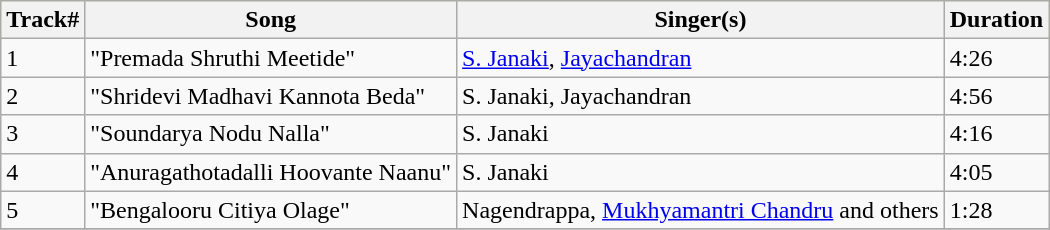<table class="wikitable">
<tr style="background:#ff9; text-align:center;">
<th>Track#</th>
<th>Song</th>
<th>Singer(s)</th>
<th>Duration</th>
</tr>
<tr>
<td>1</td>
<td>"Premada Shruthi Meetide"</td>
<td><a href='#'>S. Janaki</a>, <a href='#'>Jayachandran</a></td>
<td>4:26</td>
</tr>
<tr>
<td>2</td>
<td>"Shridevi Madhavi Kannota Beda"</td>
<td>S. Janaki, Jayachandran</td>
<td>4:56</td>
</tr>
<tr>
<td>3</td>
<td>"Soundarya Nodu Nalla"</td>
<td>S. Janaki</td>
<td>4:16</td>
</tr>
<tr>
<td>4</td>
<td>"Anuragathotadalli Hoovante Naanu"</td>
<td>S. Janaki</td>
<td>4:05</td>
</tr>
<tr>
<td>5</td>
<td>"Bengalooru Citiya Olage"</td>
<td>Nagendrappa, <a href='#'>Mukhyamantri Chandru</a> and others</td>
<td>1:28</td>
</tr>
<tr>
</tr>
</table>
